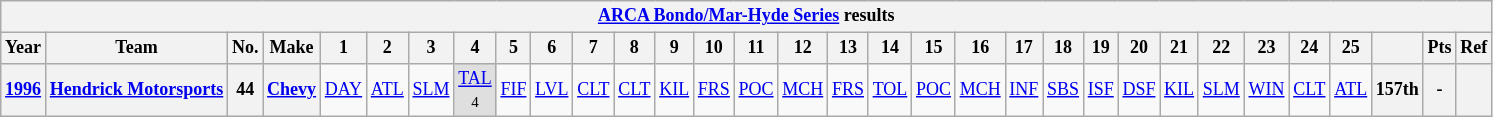<table class="wikitable" style="text-align:center; font-size:75%">
<tr>
<th colspan=45><a href='#'>ARCA Bondo/Mar-Hyde Series</a> results</th>
</tr>
<tr>
<th>Year</th>
<th>Team</th>
<th>No.</th>
<th>Make</th>
<th>1</th>
<th>2</th>
<th>3</th>
<th>4</th>
<th>5</th>
<th>6</th>
<th>7</th>
<th>8</th>
<th>9</th>
<th>10</th>
<th>11</th>
<th>12</th>
<th>13</th>
<th>14</th>
<th>15</th>
<th>16</th>
<th>17</th>
<th>18</th>
<th>19</th>
<th>20</th>
<th>21</th>
<th>22</th>
<th>23</th>
<th>24</th>
<th>25</th>
<th></th>
<th>Pts</th>
<th>Ref</th>
</tr>
<tr>
<th><a href='#'>1996</a></th>
<th><a href='#'>Hendrick Motorsports</a></th>
<th>44</th>
<th><a href='#'>Chevy</a></th>
<td><a href='#'>DAY</a></td>
<td><a href='#'>ATL</a></td>
<td><a href='#'>SLM</a></td>
<td style="background:#DFDFDF;"><a href='#'>TAL</a><br><small>4</small></td>
<td><a href='#'>FIF</a></td>
<td><a href='#'>LVL</a></td>
<td><a href='#'>CLT</a></td>
<td><a href='#'>CLT</a></td>
<td><a href='#'>KIL</a></td>
<td><a href='#'>FRS</a></td>
<td><a href='#'>POC</a></td>
<td><a href='#'>MCH</a></td>
<td><a href='#'>FRS</a></td>
<td><a href='#'>TOL</a></td>
<td><a href='#'>POC</a></td>
<td><a href='#'>MCH</a></td>
<td><a href='#'>INF</a></td>
<td><a href='#'>SBS</a></td>
<td><a href='#'>ISF</a></td>
<td><a href='#'>DSF</a></td>
<td><a href='#'>KIL</a></td>
<td><a href='#'>SLM</a></td>
<td><a href='#'>WIN</a></td>
<td><a href='#'>CLT</a></td>
<td><a href='#'>ATL</a></td>
<th>157th</th>
<th>-</th>
<th></th>
</tr>
</table>
